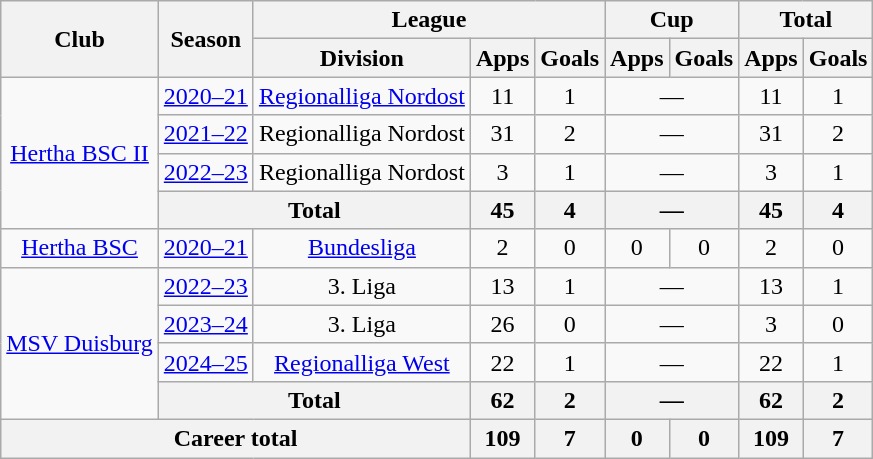<table class="wikitable" style="text-align: center">
<tr>
<th rowspan="2">Club</th>
<th rowspan="2">Season</th>
<th colspan="3">League</th>
<th colspan="2">Cup</th>
<th colspan="2">Total</th>
</tr>
<tr>
<th>Division</th>
<th>Apps</th>
<th>Goals</th>
<th>Apps</th>
<th>Goals</th>
<th>Apps</th>
<th>Goals</th>
</tr>
<tr>
<td rowspan="4"><a href='#'>Hertha BSC II</a></td>
<td><a href='#'>2020–21</a></td>
<td><a href='#'>Regionalliga Nordost</a></td>
<td>11</td>
<td>1</td>
<td colspan="2">—</td>
<td>11</td>
<td>1</td>
</tr>
<tr>
<td><a href='#'>2021–22</a></td>
<td>Regionalliga Nordost</td>
<td>31</td>
<td>2</td>
<td colspan="2">—</td>
<td>31</td>
<td>2</td>
</tr>
<tr>
<td><a href='#'>2022–23</a></td>
<td>Regionalliga Nordost</td>
<td>3</td>
<td>1</td>
<td colspan="2">—</td>
<td>3</td>
<td>1</td>
</tr>
<tr>
<th colspan="2">Total</th>
<th>45</th>
<th>4</th>
<th colspan="2">—</th>
<th>45</th>
<th>4</th>
</tr>
<tr>
<td><a href='#'>Hertha BSC</a></td>
<td><a href='#'>2020–21</a></td>
<td><a href='#'>Bundesliga</a></td>
<td>2</td>
<td>0</td>
<td>0</td>
<td>0</td>
<td>2</td>
<td>0</td>
</tr>
<tr>
<td rowspan=4><a href='#'>MSV Duisburg</a></td>
<td><a href='#'>2022–23</a></td>
<td>3. Liga</td>
<td>13</td>
<td>1</td>
<td colspan="2">—</td>
<td>13</td>
<td>1</td>
</tr>
<tr>
<td><a href='#'>2023–24</a></td>
<td>3. Liga</td>
<td>26</td>
<td>0</td>
<td colspan="2">—</td>
<td>3</td>
<td>0</td>
</tr>
<tr>
<td><a href='#'>2024–25</a></td>
<td><a href='#'>Regionalliga West</a></td>
<td>22</td>
<td>1</td>
<td colspan="2">—</td>
<td>22</td>
<td>1</td>
</tr>
<tr>
<th colspan="2">Total</th>
<th>62</th>
<th>2</th>
<th colspan="2">—</th>
<th>62</th>
<th>2</th>
</tr>
<tr>
<th colspan="3">Career total</th>
<th>109</th>
<th>7</th>
<th>0</th>
<th>0</th>
<th>109</th>
<th>7</th>
</tr>
</table>
